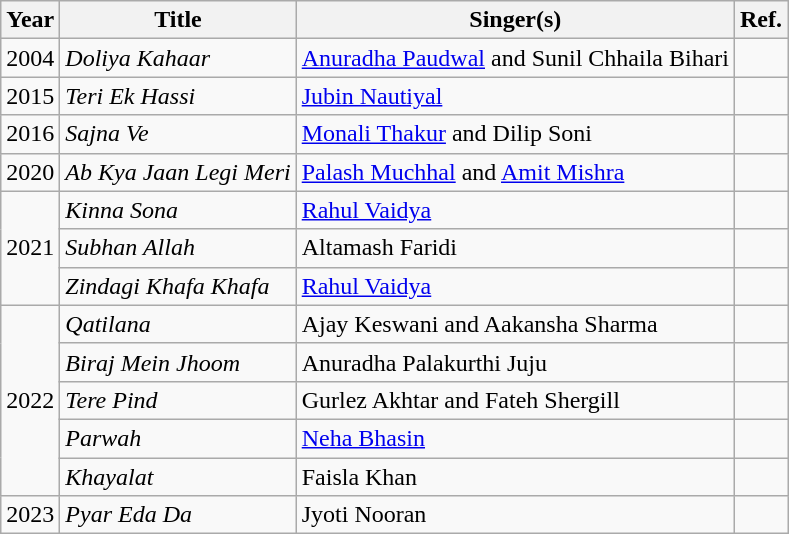<table class="wikitable sortable" ;">
<tr>
<th>Year</th>
<th>Title</th>
<th>Singer(s)</th>
<th>Ref.</th>
</tr>
<tr>
<td>2004</td>
<td><em>Doliya Kahaar</em></td>
<td><a href='#'>Anuradha Paudwal</a> and Sunil Chhaila Bihari</td>
<td></td>
</tr>
<tr>
<td>2015</td>
<td><em>Teri Ek Hassi</em></td>
<td><a href='#'>Jubin Nautiyal</a></td>
<td></td>
</tr>
<tr>
<td>2016</td>
<td><em>Sajna Ve</em></td>
<td><a href='#'>Monali Thakur</a> and Dilip Soni</td>
<td></td>
</tr>
<tr>
<td>2020</td>
<td><em>Ab Kya Jaan Legi Meri</em></td>
<td><a href='#'>Palash Muchhal</a> and <a href='#'>Amit Mishra</a></td>
<td></td>
</tr>
<tr>
<td rowspan="3">2021</td>
<td><em>Kinna Sona</em></td>
<td><a href='#'>Rahul Vaidya</a></td>
<td></td>
</tr>
<tr>
<td><em>Subhan Allah</em></td>
<td>Altamash Faridi</td>
<td></td>
</tr>
<tr>
<td><em>Zindagi Khafa Khafa</em></td>
<td><a href='#'>Rahul Vaidya</a></td>
<td></td>
</tr>
<tr>
<td rowspan = "5">2022</td>
<td><em>Qatilana</em></td>
<td>Ajay Keswani and Aakansha Sharma</td>
<td></td>
</tr>
<tr>
<td><em>Biraj Mein Jhoom</em></td>
<td>Anuradha Palakurthi Juju</td>
<td></td>
</tr>
<tr>
<td><em>Tere Pind</em></td>
<td>Gurlez Akhtar and Fateh Shergill</td>
<td></td>
</tr>
<tr>
<td><em>Parwah</em></td>
<td><a href='#'>Neha Bhasin</a></td>
<td></td>
</tr>
<tr>
<td><em>Khayalat</em></td>
<td>Faisla Khan</td>
<td></td>
</tr>
<tr>
<td>2023</td>
<td><em>Pyar Eda Da</em></td>
<td>Jyoti Nooran</td>
<td></td>
</tr>
</table>
